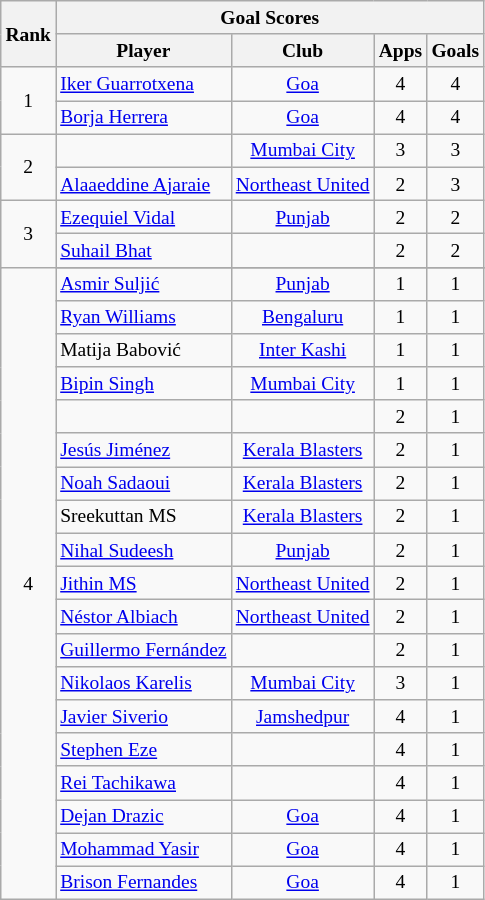<table class="wikitable collapsible" style="text-align: Center; font-size:small;">
<tr>
<th rowspan="2">Rank</th>
<th colspan="4">Goal Scores</th>
</tr>
<tr>
<th>Player</th>
<th>Club</th>
<th>Apps</th>
<th>Goals</th>
</tr>
<tr>
<td rowspan=2>1</td>
<td ! scope="row" style="text-align:left;"> <a href='#'>Iker Guarrotxena</a></td>
<td><a href='#'>Goa</a></td>
<td>4</td>
<td>4</td>
</tr>
<tr>
<td ! scope="row" style="text-align:left;"> <a href='#'>Borja Herrera</a></td>
<td><a href='#'>Goa</a></td>
<td>4</td>
<td>4</td>
</tr>
<tr>
<td rowspan=2>2</td>
<td ! scope="row" style="text-align:left;"></td>
<td><a href='#'>Mumbai City</a></td>
<td>3</td>
<td>3</td>
</tr>
<tr>
<td ! scope="row" style="text-align:left;"> <a href='#'>Alaaeddine Ajaraie</a></td>
<td><a href='#'>Northeast United</a></td>
<td>2</td>
<td>3</td>
</tr>
<tr>
<td rowspan=2>3</td>
<td ! scope="row" style="text-align:left;"> <a href='#'>Ezequiel Vidal</a></td>
<td><a href='#'>Punjab</a></td>
<td>2</td>
<td>2</td>
</tr>
<tr>
<td ! scope="row" style="text-align:left;"> <a href='#'>Suhail Bhat</a></td>
<td></td>
<td>2</td>
<td>2</td>
</tr>
<tr>
<td rowspan="20">4</td>
</tr>
<tr>
<td ! scope="row" style="text-align:left;"> <a href='#'>Asmir Suljić</a></td>
<td><a href='#'>Punjab</a></td>
<td>1</td>
<td>1</td>
</tr>
<tr>
<td ! scope="row" style="text-align:left;"> <a href='#'>Ryan Williams</a></td>
<td><a href='#'>Bengaluru</a></td>
<td>1</td>
<td>1</td>
</tr>
<tr>
<td ! scope="row" style="text-align:left;"> Matija Babović</td>
<td><a href='#'>Inter Kashi</a></td>
<td>1</td>
<td>1</td>
</tr>
<tr>
<td ! scope="row" style="text-align:left;"> <a href='#'>Bipin Singh</a></td>
<td><a href='#'>Mumbai City</a></td>
<td>1</td>
<td>1</td>
</tr>
<tr>
<td ! scope="row" style="text-align:left;"> </td>
<td></td>
<td>2</td>
<td>1</td>
</tr>
<tr>
<td ! scope="row" style="text-align:left;"> <a href='#'>Jesús Jiménez</a></td>
<td><a href='#'>Kerala Blasters</a></td>
<td>2</td>
<td>1</td>
</tr>
<tr>
<td ! scope="row" style="text-align:left;"> <a href='#'>Noah Sadaoui</a></td>
<td><a href='#'>Kerala Blasters</a></td>
<td>2</td>
<td>1</td>
</tr>
<tr>
<td ! scope="row" style="text-align:left;"> Sreekuttan MS</td>
<td><a href='#'>Kerala Blasters</a></td>
<td>2</td>
<td>1</td>
</tr>
<tr>
<td ! scope="row" style="text-align:left;"> <a href='#'>Nihal Sudeesh</a></td>
<td><a href='#'>Punjab</a></td>
<td>2</td>
<td>1</td>
</tr>
<tr>
<td ! scope="row" style="text-align:left;"> <a href='#'>Jithin MS</a></td>
<td><a href='#'>Northeast United</a></td>
<td>2</td>
<td>1</td>
</tr>
<tr>
<td ! scope="row" style="text-align:left;"> <a href='#'>Néstor Albiach</a></td>
<td><a href='#'>Northeast United</a></td>
<td>2</td>
<td>1</td>
</tr>
<tr>
<td ! scope="row" style="text-align:left;"> <a href='#'>Guillermo Fernández</a></td>
<td></td>
<td>2</td>
<td>1</td>
</tr>
<tr>
<td ! scope="row" style="text-align:left;"> <a href='#'>Nikolaos Karelis</a></td>
<td><a href='#'>Mumbai City</a></td>
<td>3</td>
<td>1</td>
</tr>
<tr>
<td ! scope="row" style="text-align:left;"> <a href='#'>Javier Siverio</a></td>
<td><a href='#'>Jamshedpur</a></td>
<td>4</td>
<td>1</td>
</tr>
<tr>
<td ! scope="row" style="text-align:left;"> <a href='#'>Stephen Eze</a></td>
<td></td>
<td>4</td>
<td>1</td>
</tr>
<tr>
<td ! scope="row" style="text-align:left;"> <a href='#'>Rei Tachikawa</a></td>
<td></td>
<td>4</td>
<td>1</td>
</tr>
<tr>
<td ! scope="row" style="text-align:left;"> <a href='#'>Dejan Drazic</a></td>
<td><a href='#'>Goa</a></td>
<td>4</td>
<td>1</td>
</tr>
<tr>
<td ! scope="row" style="text-align:left;"> <a href='#'>Mohammad Yasir</a></td>
<td><a href='#'>Goa</a></td>
<td>4</td>
<td>1</td>
</tr>
<tr>
<td ! scope="row" style="text-align:left;"> <a href='#'>Brison Fernandes</a></td>
<td><a href='#'>Goa</a></td>
<td>4</td>
<td>1</td>
</tr>
</table>
